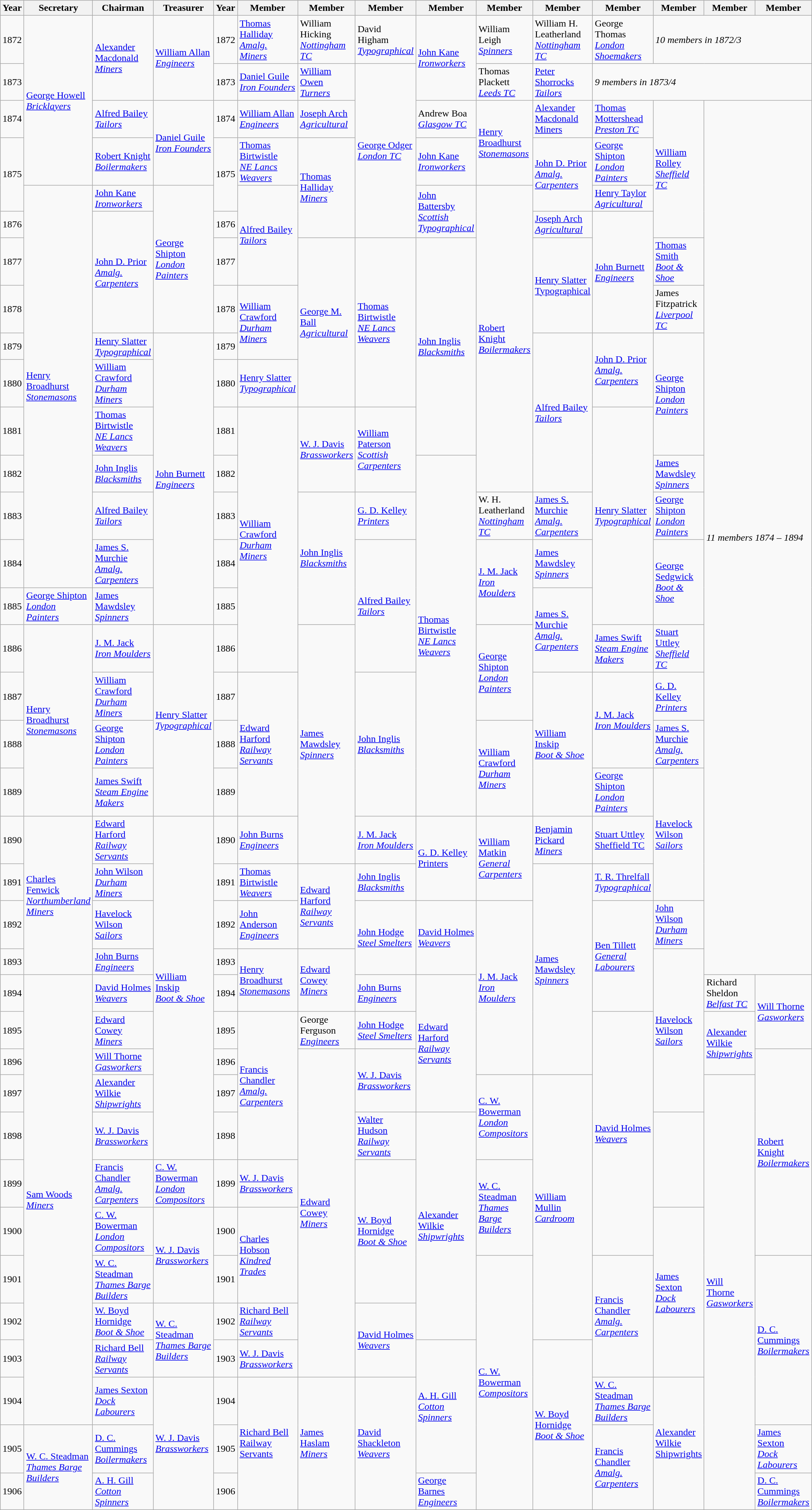<table class="wikitable">
<tr>
<th>Year</th>
<th>Secretary</th>
<th>Chairman</th>
<th>Treasurer</th>
<th>Year</th>
<th>Member</th>
<th>Member</th>
<th>Member</th>
<th>Member</th>
<th>Member</th>
<th>Member</th>
<th>Member</th>
<th>Member</th>
<th>Member</th>
<th>Member</th>
</tr>
<tr>
<td>1872</td>
<td rowspan=4><a href='#'>George Howell</a><br><em><a href='#'>Bricklayers</a></em></td>
<td rowspan=2><a href='#'>Alexander Macdonald</a><br><em><a href='#'>Miners</a></em></td>
<td rowspan=2><a href='#'>William Allan</a><br><em><a href='#'>Engineers</a></em></td>
<td>1872</td>
<td><a href='#'>Thomas Halliday</a><br><em><a href='#'>Amalg. Miners</a></em></td>
<td>William Hicking<br><em><a href='#'>Nottingham TC</a></em></td>
<td>David Higham<br><em><a href='#'>Typographical</a></em></td>
<td rowspan=2><a href='#'>John Kane</a><br><em><a href='#'>Ironworkers</a></em></td>
<td>William Leigh<br><em><a href='#'>Spinners</a></em></td>
<td>William H. Leatherland<br><em><a href='#'>Nottingham TC</a></em></td>
<td>George Thomas<br><em><a href='#'>London Shoemakers</a></em></td>
<td colspan=3><em>10 members in 1872/3</em></td>
</tr>
<tr>
<td>1873</td>
<td>1873</td>
<td><a href='#'>Daniel Guile</a><br><em><a href='#'>Iron Founders</a></em></td>
<td><a href='#'>William Owen</a><br><em><a href='#'>Turners</a></em></td>
<td rowspan=5><a href='#'>George Odger</a><br><em><a href='#'>London TC</a></em></td>
<td>Thomas Plackett<br><em><a href='#'>Leeds TC</a></em></td>
<td><a href='#'>Peter Shorrocks</a><br><em><a href='#'>Tailors</a></em></td>
<td colspan=4><em>9 members in 1873/4</em></td>
</tr>
<tr>
<td>1874</td>
<td><a href='#'>Alfred Bailey</a><br><em><a href='#'>Tailors</a></em></td>
<td rowspan=2><a href='#'>Daniel Guile</a><br><em><a href='#'>Iron Founders</a></em></td>
<td>1874</td>
<td><a href='#'>William Allan</a><br><em><a href='#'>Engineers</a></em></td>
<td><a href='#'>Joseph Arch</a><br><em><a href='#'>Agricultural</a></em></td>
<td>Andrew Boa<br><em><a href='#'>Glasgow TC</a></em></td>
<td rowspan=2><a href='#'>Henry Broadhurst</a><br><em><a href='#'>Stonemasons</a></em></td>
<td><a href='#'>Alexander Macdonald</a><br><a href='#'>Miners</a></td>
<td><a href='#'>Thomas Mottershead</a><br><em><a href='#'>Preston TC</a></em></td>
<td rowspan=4><a href='#'>William Rolley</a><br><em><a href='#'>Sheffield TC</a></em></td>
<td rowspan=21 colspan=2><em>11 members 1874 – 1894</em></td>
</tr>
<tr>
<td rowspan=2>1875</td>
<td><a href='#'>Robert Knight</a><br><em><a href='#'>Boilermakers</a></em></td>
<td rowspan=2>1875</td>
<td><a href='#'>Thomas Birtwistle</a><br><em><a href='#'>NE Lancs Weavers</a></em></td>
<td rowspan=3><a href='#'>Thomas Halliday</a><br><em><a href='#'>Miners</a></em></td>
<td><a href='#'>John Kane</a><br><em><a href='#'>Ironworkers</a></em></td>
<td rowspan=2><a href='#'>John D. Prior</a><br><em><a href='#'>Amalg. Carpenters</a></em></td>
<td><a href='#'>George Shipton</a><br><em><a href='#'>London Painters</a></em></td>
</tr>
<tr>
<td rowspan=10><a href='#'>Henry Broadhurst</a><br><em><a href='#'>Stonemasons</a></em></td>
<td><a href='#'>John Kane</a><br><em><a href='#'>Ironworkers</a></em></td>
<td rowspan=4><a href='#'>George Shipton</a><br><em><a href='#'>London Painters</a></em></td>
<td rowspan=3><a href='#'>Alfred Bailey</a><br><em><a href='#'>Tailors</a></em></td>
<td rowspan=2><a href='#'>John Battersby</a><br><em><a href='#'>Scottish Typographical</a></em></td>
<td rowspan=8><a href='#'>Robert Knight</a><br><em><a href='#'>Boilermakers</a></em></td>
<td><a href='#'>Henry Taylor</a><br><em><a href='#'>Agricultural</a></em></td>
</tr>
<tr>
<td>1876</td>
<td rowspan=3><a href='#'>John D. Prior</a><br><em><a href='#'>Amalg. Carpenters</a></em></td>
<td>1876</td>
<td><a href='#'>Joseph Arch</a><br><em><a href='#'>Agricultural</a></em></td>
<td rowspan=3><a href='#'>John Burnett</a><br><em><a href='#'>Engineers</a></em></td>
</tr>
<tr>
<td>1877</td>
<td>1877</td>
<td rowspan=4><a href='#'>George M. Ball</a><br><em><a href='#'>Agricultural</a></em></td>
<td rowspan=4><a href='#'>Thomas Birtwistle</a><br><em><a href='#'>NE Lancs Weavers</a></em></td>
<td rowspan=5><a href='#'>John Inglis</a><br><em><a href='#'>Blacksmiths</a></em></td>
<td rowspan=2><a href='#'>Henry Slatter</a><br><a href='#'>Typographical</a></td>
<td><a href='#'>Thomas Smith</a><br><em><a href='#'>Boot & Shoe</a></em></td>
</tr>
<tr>
<td>1878</td>
<td>1878</td>
<td rowspan=2><a href='#'>William Crawford</a><br><em><a href='#'>Durham Miners</a></em></td>
<td>James Fitzpatrick<br><em><a href='#'>Liverpool TC</a></em></td>
</tr>
<tr>
<td>1879</td>
<td><a href='#'>Henry Slatter</a><br><em><a href='#'>Typographical</a></em></td>
<td rowspan=7><a href='#'>John Burnett</a><br><em><a href='#'>Engineers</a></em></td>
<td>1879</td>
<td rowspan=4><a href='#'>Alfred Bailey</a><br><em><a href='#'>Tailors</a></em></td>
<td rowspan=2><a href='#'>John D. Prior</a><br><em><a href='#'>Amalg. Carpenters</a></em></td>
<td rowspan=3><a href='#'>George Shipton</a><br><em><a href='#'>London Painters</a></em></td>
</tr>
<tr>
<td>1880</td>
<td><a href='#'>William Crawford</a><br><em><a href='#'>Durham Miners</a></em></td>
<td>1880</td>
<td><a href='#'>Henry Slatter</a><br><em><a href='#'>Typographical</a></em></td>
</tr>
<tr>
<td>1881</td>
<td><a href='#'>Thomas Birtwistle</a><br><em><a href='#'>NE Lancs Weavers</a></em></td>
<td>1881</td>
<td rowspan=6><a href='#'>William Crawford</a><br><em><a href='#'>Durham Miners</a></em></td>
<td rowspan=2><a href='#'>W. J. Davis</a><br><em><a href='#'>Brassworkers</a></em></td>
<td rowspan=2><a href='#'>William Paterson</a><br><em><a href='#'>Scottish Carpenters</a></em></td>
<td rowspan=5><a href='#'>Henry Slatter</a><br><em><a href='#'>Typographical</a></em></td>
</tr>
<tr>
<td>1882</td>
<td><a href='#'>John Inglis</a><br><em><a href='#'>Blacksmiths</a></em></td>
<td>1882</td>
<td rowspan=8><a href='#'>Thomas Birtwistle</a><br><em><a href='#'>NE Lancs Weavers</a></em></td>
<td><a href='#'>James Mawdsley</a><br><em><a href='#'>Spinners</a></em></td>
</tr>
<tr>
<td>1883</td>
<td><a href='#'>Alfred Bailey</a><br><em><a href='#'>Tailors</a></em></td>
<td>1883</td>
<td rowspan=3><a href='#'>John Inglis</a><br><em><a href='#'>Blacksmiths</a></em></td>
<td><a href='#'>G. D. Kelley</a><br><em><a href='#'>Printers</a></em></td>
<td>W. H. Leatherland<br><em><a href='#'>Nottingham TC</a></em></td>
<td><a href='#'>James S. Murchie</a><br><em><a href='#'>Amalg. Carpenters</a></em></td>
<td><a href='#'>George Shipton</a><br><em><a href='#'>London Painters</a></em></td>
</tr>
<tr>
<td>1884</td>
<td><a href='#'>James S. Murchie</a><br><em><a href='#'>Amalg. Carpenters</a></em></td>
<td>1884</td>
<td rowspan=3><a href='#'>Alfred Bailey</a><br><em><a href='#'>Tailors</a></em></td>
<td rowspan=2><a href='#'>J. M. Jack</a><br><em><a href='#'>Iron Moulders</a></em></td>
<td><a href='#'>James Mawdsley</a><br><em><a href='#'>Spinners</a></em></td>
<td rowspan=2><a href='#'>George Sedgwick</a><br><em><a href='#'>Boot & Shoe</a></em></td>
</tr>
<tr>
<td>1885</td>
<td><a href='#'>George Shipton</a><br><em><a href='#'>London Painters</a></em></td>
<td><a href='#'>James Mawdsley</a><br><em><a href='#'>Spinners</a></em></td>
<td>1885</td>
<td rowspan=2><a href='#'>James S. Murchie</a><br><em><a href='#'>Amalg. Carpenters</a></em></td>
</tr>
<tr>
<td>1886</td>
<td rowspan=4><a href='#'>Henry Broadhurst</a><br><em><a href='#'>Stonemasons</a></em></td>
<td><a href='#'>J. M. Jack</a><br><em><a href='#'>Iron Moulders</a></em></td>
<td rowspan=4><a href='#'>Henry Slatter</a><br><em><a href='#'>Typographical</a></em></td>
<td>1886</td>
<td rowspan=5><a href='#'>James Mawdsley</a><br><em><a href='#'>Spinners</a></em></td>
<td rowspan=2><a href='#'>George Shipton</a><br><em><a href='#'>London Painters</a></em></td>
<td><a href='#'>James Swift</a><br><em><a href='#'>Steam Engine Makers</a></em></td>
<td><a href='#'>Stuart Uttley</a><br><em><a href='#'>Sheffield TC</a></em></td>
</tr>
<tr>
<td>1887</td>
<td><a href='#'>William Crawford</a><br><em><a href='#'>Durham Miners</a></em></td>
<td>1887</td>
<td rowspan=3><a href='#'>Edward Harford</a><br><em><a href='#'>Railway Servants</a></em></td>
<td rowspan=3><a href='#'>John Inglis</a><br><em><a href='#'>Blacksmiths</a></em></td>
<td rowspan=3><a href='#'>William Inskip</a><br><em><a href='#'>Boot & Shoe</a></em></td>
<td rowspan=2><a href='#'>J. M. Jack</a><br><em><a href='#'>Iron Moulders</a></em></td>
<td><a href='#'>G. D. Kelley</a><br><em><a href='#'>Printers</a></em></td>
</tr>
<tr>
<td>1888</td>
<td><a href='#'>George Shipton</a><br><em><a href='#'>London Painters</a></em></td>
<td>1888</td>
<td rowspan=2><a href='#'>William Crawford</a><br><em><a href='#'>Durham Miners</a></em></td>
<td><a href='#'>James S. Murchie</a><br><em><a href='#'>Amalg. Carpenters</a></em></td>
</tr>
<tr>
<td>1889</td>
<td><a href='#'>James Swift</a><br><em><a href='#'>Steam Engine Makers</a></em></td>
<td>1889</td>
<td><a href='#'>George Shipton</a><br><em><a href='#'>London Painters</a></em></td>
<td rowspan=3><a href='#'>Havelock Wilson</a><br><em><a href='#'>Sailors</a></em></td>
</tr>
<tr>
<td>1890</td>
<td rowspan=4><a href='#'>Charles Fenwick</a><br><em><a href='#'>Northumberland Miners</a></em></td>
<td><a href='#'>Edward Harford</a><br><em><a href='#'>Railway Servants</a></em></td>
<td rowspan=9><a href='#'>William Inskip</a><br><em><a href='#'>Boot & Shoe</a></em></td>
<td>1890</td>
<td><a href='#'>John Burns</a><br><em><a href='#'>Engineers</a></em></td>
<td><a href='#'>J. M. Jack</a><br><em><a href='#'>Iron Moulders</a></em></td>
<td rowspan=2><a href='#'>G. D. Kelley</a><br><a href='#'>Printers</a></td>
<td rowspan=2><a href='#'>William Matkin</a><br><em><a href='#'>General Carpenters</a></em></td>
<td><a href='#'>Benjamin Pickard</a><br><em><a href='#'>Miners</a></em></td>
<td><a href='#'>Stuart Uttley</a><br><a href='#'>Sheffield TC</a></td>
</tr>
<tr>
<td>1891</td>
<td><a href='#'>John Wilson</a><br><em><a href='#'>Durham Miners</a></em></td>
<td>1891</td>
<td><a href='#'>Thomas Birtwistle</a><br><em><a href='#'>Weavers</a></em></td>
<td rowspan=2><a href='#'>Edward Harford</a><br><em><a href='#'>Railway Servants</a></em></td>
<td><a href='#'>John Inglis</a><br><em><a href='#'>Blacksmiths</a></em></td>
<td rowspan=6><a href='#'>James Mawdsley</a><br><em><a href='#'>Spinners</a></em></td>
<td><a href='#'>T. R. Threlfall</a><br><em><a href='#'>Typographical</a></em></td>
</tr>
<tr>
<td>1892</td>
<td><a href='#'>Havelock Wilson</a><br><em><a href='#'>Sailors</a></em></td>
<td>1892</td>
<td><a href='#'>John Anderson</a><br><em><a href='#'>Engineers</a></em></td>
<td rowspan=2><a href='#'>John Hodge</a><br><em><a href='#'>Steel Smelters</a></em></td>
<td rowspan=2><a href='#'>David Holmes</a><br><em><a href='#'>Weavers</a></em></td>
<td rowspan=5><a href='#'>J. M. Jack</a><br><em><a href='#'>Iron Moulders</a></em></td>
<td rowspan=3><a href='#'>Ben Tillett</a><br><em><a href='#'>General Labourers</a></em></td>
<td><a href='#'>John Wilson</a><br><em><a href='#'>Durham Miners</a></em></td>
</tr>
<tr>
<td>1893</td>
<td><a href='#'>John Burns</a><br><em><a href='#'>Engineers</a></em></td>
<td>1893</td>
<td rowspan=2><a href='#'>Henry Broadhurst</a><br><em><a href='#'>Stonemasons</a></em></td>
<td rowspan=2><a href='#'>Edward Cowey</a><br><em><a href='#'>Miners</a></em></td>
<td rowspan=5><a href='#'>Havelock Wilson</a><br><em><a href='#'>Sailors</a></em></td>
</tr>
<tr>
<td>1894</td>
<td rowspan=11><a href='#'>Sam Woods</a><br><em><a href='#'>Miners</a></em></td>
<td><a href='#'>David Holmes</a><br><em><a href='#'>Weavers</a></em></td>
<td>1894</td>
<td><a href='#'>John Burns</a><br><em><a href='#'>Engineers</a></em></td>
<td rowspan=4><a href='#'>Edward Harford</a><br><em><a href='#'>Railway Servants</a></em></td>
<td>Richard Sheldon<br><em><a href='#'>Belfast TC</a></em></td>
<td rowspan=2><a href='#'>Will Thorne</a><br><em><a href='#'>Gasworkers</a></em></td>
</tr>
<tr>
<td>1895</td>
<td><a href='#'>Edward Cowey</a><br><em><a href='#'>Miners</a></em></td>
<td>1895</td>
<td rowspan=4><a href='#'>Francis Chandler</a><br><em><a href='#'>Amalg. Carpenters</a></em></td>
<td>George Ferguson<br><em><a href='#'>Engineers</a></em></td>
<td><a href='#'>John Hodge</a><br><em><a href='#'>Steel Smelters</a></em></td>
<td rowspan=6><a href='#'>David Holmes</a><br><em><a href='#'>Weavers</a></em></td>
<td rowspan=2><a href='#'>Alexander Wilkie</a><br><em><a href='#'>Shipwrights</a></em></td>
</tr>
<tr>
<td>1896</td>
<td><a href='#'>Will Thorne</a><br><em><a href='#'>Gasworkers</a></em></td>
<td>1896</td>
<td rowspan=8><a href='#'>Edward Cowey</a><br><em><a href='#'>Miners</a></em></td>
<td rowspan=2><a href='#'>W. J. Davis</a><br><em><a href='#'>Brassworkers</a></em></td>
<td rowspan=5><a href='#'>Robert Knight</a><br><em><a href='#'>Boilermakers</a></em></td>
</tr>
<tr>
<td>1897</td>
<td><a href='#'>Alexander Wilkie</a><br><em><a href='#'>Shipwrights</a></em></td>
<td>1897</td>
<td rowspan=2><a href='#'>C. W. Bowerman</a><br><em><a href='#'>London Compositors</a></em></td>
<td rowspan=6><a href='#'>William Mullin</a><br><em><a href='#'>Cardroom</a></em></td>
<td rowspan=10><a href='#'>Will Thorne</a><br><em><a href='#'>Gasworkers</a></em></td>
</tr>
<tr>
<td>1898</td>
<td><a href='#'>W. J. Davis</a><br><em><a href='#'>Brassworkers</a></em></td>
<td>1898</td>
<td><a href='#'>Walter Hudson</a><br><em><a href='#'>Railway Servants</a></em></td>
<td rowspan=5><a href='#'>Alexander Wilkie</a><br><em><a href='#'>Shipwrights</a></em></td>
</tr>
<tr>
<td>1899</td>
<td><a href='#'>Francis Chandler</a><br><em><a href='#'>Amalg. Carpenters</a></em></td>
<td><a href='#'>C. W. Bowerman</a><br><em><a href='#'>London Compositors</a></em></td>
<td>1899</td>
<td><a href='#'>W. J. Davis</a><br><em><a href='#'>Brassworkers</a></em></td>
<td rowspan=3><a href='#'>W. Boyd Hornidge</a><br><em><a href='#'>Boot & Shoe</a></em></td>
<td rowspan=2><a href='#'>W. C. Steadman</a><br><em><a href='#'>Thames Barge Builders</a></em></td>
</tr>
<tr>
<td>1900</td>
<td><a href='#'>C. W. Bowerman</a><br><em><a href='#'>London Compositors</a></em></td>
<td rowspan=2><a href='#'>W. J. Davis</a><br><em><a href='#'>Brassworkers</a></em></td>
<td>1900</td>
<td rowspan=2><a href='#'>Charles Hobson</a><br><em><a href='#'>Kindred Trades</a></em></td>
<td rowspan=4><a href='#'>James Sexton</a><br><em><a href='#'>Dock Labourers</a></em></td>
</tr>
<tr>
<td>1901</td>
<td><a href='#'>W. C. Steadman</a><br><em><a href='#'>Thames Barge Builders</a></em></td>
<td>1901</td>
<td rowspan=6><a href='#'>C. W. Bowerman</a><br><em><a href='#'>Compositors</a></em></td>
<td rowspan=3><a href='#'>Francis Chandler</a><br><em><a href='#'>Amalg. Carpenters</a></em></td>
<td rowspan=4><a href='#'>D. C. Cummings</a><br><em><a href='#'>Boilermakers</a></em></td>
</tr>
<tr>
<td>1902</td>
<td><a href='#'>W. Boyd Hornidge</a><br><em><a href='#'>Boot & Shoe</a></em></td>
<td rowspan=2><a href='#'>W. C. Steadman</a><br><em><a href='#'>Thames Barge Builders</a></em></td>
<td>1902</td>
<td><a href='#'>Richard Bell</a><br><em><a href='#'>Railway Servants</a></em></td>
<td rowspan=2><a href='#'>David Holmes</a><br><em><a href='#'>Weavers</a></em></td>
</tr>
<tr>
<td>1903</td>
<td><a href='#'>Richard Bell</a><br><em><a href='#'>Railway Servants</a></em></td>
<td>1903</td>
<td><a href='#'>W. J. Davis</a><br><em><a href='#'>Brassworkers</a></em></td>
<td rowspan=3><a href='#'>A. H. Gill</a><br><em><a href='#'>Cotton Spinners</a></em></td>
<td rowspan=4><a href='#'>W. Boyd Hornidge</a><br><em><a href='#'>Boot & Shoe</a></em></td>
</tr>
<tr>
<td>1904</td>
<td><a href='#'>James Sexton</a><br><em><a href='#'>Dock Labourers</a></em></td>
<td rowspan=3><a href='#'>W. J. Davis</a><br><em><a href='#'>Brassworkers</a></em></td>
<td>1904</td>
<td rowspan=3><a href='#'>Richard Bell</a><br><a href='#'>Railway Servants</a></td>
<td rowspan=3><a href='#'>James Haslam</a><br><em><a href='#'>Miners</a></em></td>
<td rowspan=3><a href='#'>David Shackleton</a><br><em><a href='#'>Weavers</a></em></td>
<td><a href='#'>W. C. Steadman</a><br><em><a href='#'>Thames Barge Builders</a></em></td>
<td rowspan=3><a href='#'>Alexander Wilkie</a><br><a href='#'>Shipwrights</a></td>
</tr>
<tr>
<td>1905</td>
<td rowspan=2><a href='#'>W. C. Steadman</a><br><em><a href='#'>Thames Barge Builders</a></em></td>
<td><a href='#'>D. C. Cummings</a><br><em><a href='#'>Boilermakers</a></em></td>
<td>1905</td>
<td rowspan=2><a href='#'>Francis Chandler</a><br><em><a href='#'>Amalg. Carpenters</a></em></td>
<td><a href='#'>James Sexton</a><br><em><a href='#'>Dock Labourers</a></em></td>
</tr>
<tr>
<td>1906</td>
<td><a href='#'>A. H. Gill</a><br><em><a href='#'>Cotton Spinners</a></em></td>
<td>1906</td>
<td><a href='#'>George Barnes</a><br><em><a href='#'>Engineers</a></em></td>
<td><a href='#'>D. C. Cummings</a><br><em><a href='#'>Boilermakers</a></em></td>
</tr>
</table>
